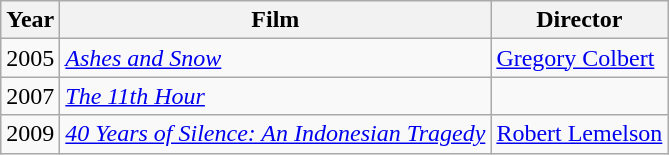<table class="wikitable">
<tr>
<th>Year</th>
<th>Film</th>
<th>Director</th>
</tr>
<tr>
<td>2005</td>
<td><em><a href='#'>Ashes and Snow</a></em></td>
<td><a href='#'>Gregory Colbert</a></td>
</tr>
<tr>
<td>2007</td>
<td><em><a href='#'>The 11th Hour</a></em></td>
<td></td>
</tr>
<tr>
<td>2009</td>
<td><em><a href='#'>40 Years of Silence: An Indonesian Tragedy</a></em></td>
<td><a href='#'>Robert Lemelson</a></td>
</tr>
</table>
